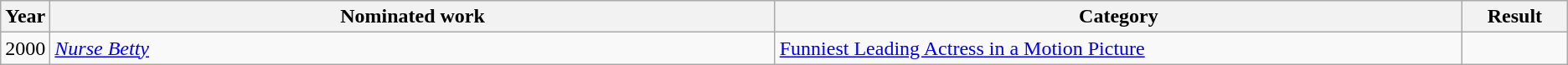<table class="wikitable sortable">
<tr>
<th scope="col" style="width:1em;">Year</th>
<th scope="col" style="width:39em;">Nominated work</th>
<th scope="col" style="width:37em;">Category</th>
<th scope="col" style="width:5em;">Result</th>
</tr>
<tr>
<td>2000</td>
<td><em><a href='#'>Nurse Betty</a></em></td>
<td><a href='#'>Funniest Leading Actress in a Motion Picture</a></td>
<td></td>
</tr>
</table>
